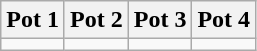<table class="wikitable">
<tr>
<th>Pot 1</th>
<th>Pot 2</th>
<th>Pot 3</th>
<th>Pot 4</th>
</tr>
<tr>
<td valign=top></td>
<td valign=top></td>
<td valign=top></td>
<td valign=top></td>
</tr>
</table>
